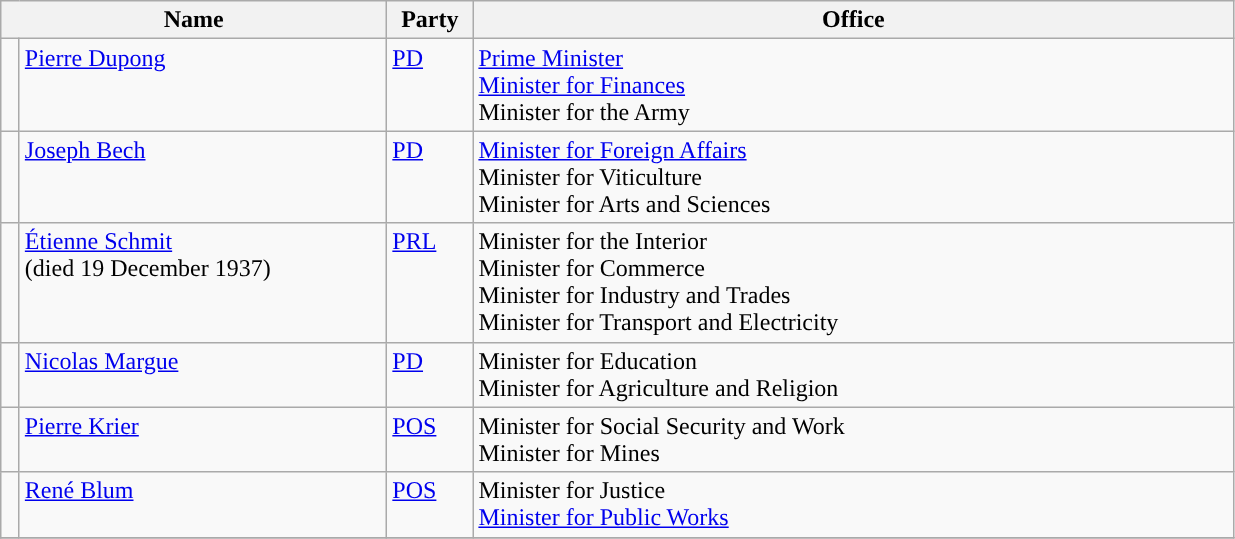<table class="wikitable">
<tr>
<th colspan=2 width=250px>Name</th>
<th width=50px>Party</th>
<th width=500px>Office</th>
</tr>
<tr>
<td width=5px style="background-color: "></td>
<td valign=top><a href='#'>Pierre Dupong</a></td>
<td valign=top><a href='#'>PD</a></td>
<td><a href='#'>Prime Minister</a> <br> <a href='#'>Minister for Finances</a> <br> Minister for the Army</td>
</tr>
<tr>
<td width=5px style="background-color: "></td>
<td valign=top><a href='#'>Joseph Bech</a></td>
<td valign=top><a href='#'>PD</a></td>
<td><a href='#'>Minister for Foreign Affairs</a> <br> Minister for Viticulture <br> Minister for Arts and Sciences</td>
</tr>
<tr>
<td style="background-color: "></td>
<td valign=top><a href='#'>Étienne Schmit</a> <br> (died 19 December 1937)</td>
<td valign=top><a href='#'>PRL</a></td>
<td>Minister for the Interior <br> Minister for Commerce <br> Minister for Industry and Trades <br> Minister for Transport and Electricity</td>
</tr>
<tr>
<td style="background-color: "></td>
<td valign=top><a href='#'>Nicolas Margue</a></td>
<td valign=top><a href='#'>PD</a></td>
<td>Minister for Education <br> Minister for Agriculture and Religion</td>
</tr>
<tr>
<td style="background-color: "></td>
<td valign=top><a href='#'>Pierre Krier</a></td>
<td valign=top><a href='#'>POS</a></td>
<td>Minister for Social Security and Work <br> Minister for Mines</td>
</tr>
<tr>
<td style="background-color: "></td>
<td valign=top><a href='#'>René Blum</a></td>
<td valign=top><a href='#'>POS</a></td>
<td>Minister for Justice <br> <a href='#'>Minister for Public Works</a></td>
</tr>
<tr>
</tr>
</table>
